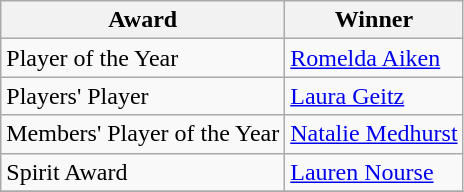<table class="wikitable collapsible">
<tr>
<th>Award</th>
<th>Winner</th>
</tr>
<tr>
<td>Player of the Year</td>
<td><a href='#'>Romelda Aiken</a></td>
</tr>
<tr>
<td>Players' Player </td>
<td><a href='#'>Laura Geitz</a></td>
</tr>
<tr>
<td>Members' Player of the Year</td>
<td><a href='#'>Natalie Medhurst</a></td>
</tr>
<tr>
<td>Spirit Award</td>
<td><a href='#'>Lauren Nourse</a></td>
</tr>
<tr>
</tr>
</table>
